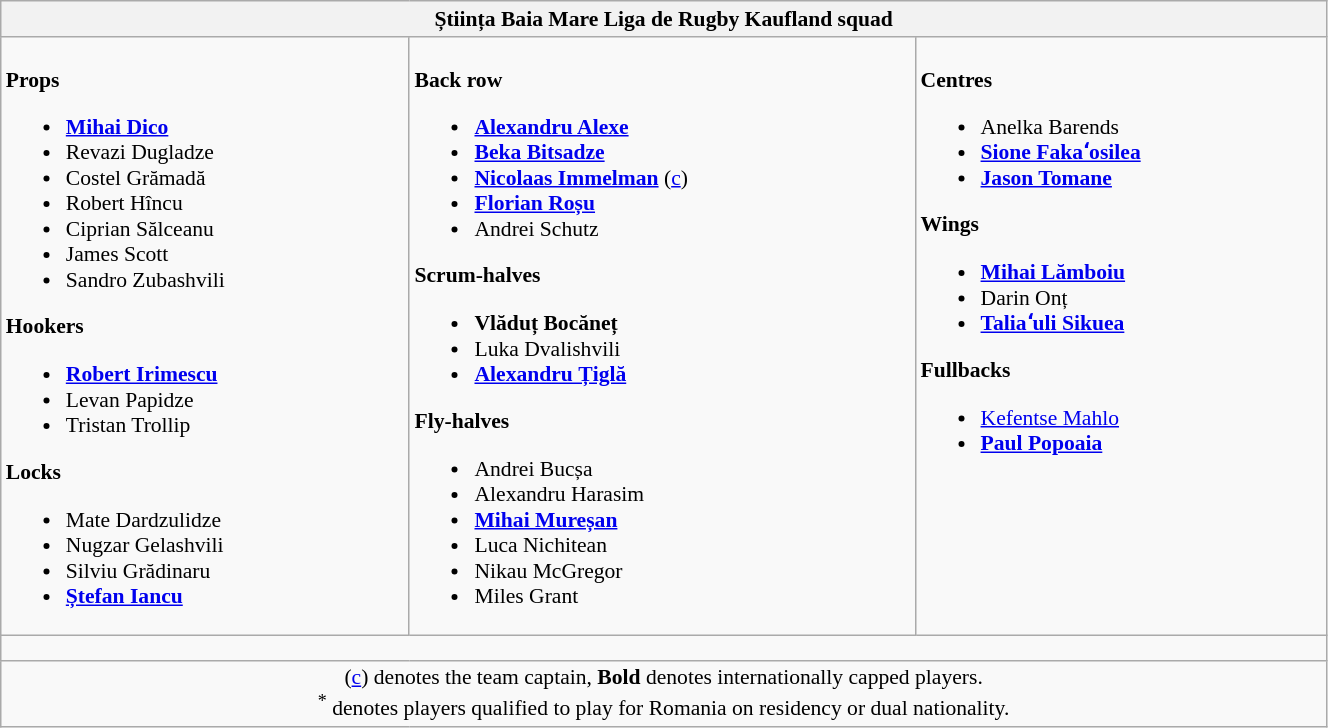<table class="wikitable" style="text-align:left; font-size:90%; width:70%">
<tr>
<th colspan="100%">Știința Baia Mare Liga de Rugby Kaufland squad</th>
</tr>
<tr valign="top">
<td><br><strong>Props</strong><ul><li> <strong><a href='#'>Mihai Dico</a></strong></li><li> Revazi Dugladze</li><li> Costel Grămadă</li><li> Robert Hîncu</li><li> Ciprian Sălceanu</li><li> James Scott</li><li> Sandro Zubashvili</li></ul><strong>Hookers</strong><ul><li> <strong><a href='#'>Robert Irimescu</a></strong></li><li> Levan Papidze</li><li> Tristan Trollip</li></ul><strong>Locks</strong><ul><li> Mate Dardzulidze</li><li> Nugzar Gelashvili</li><li> Silviu Grădinaru</li><li> <strong><a href='#'> Ștefan Iancu</a></strong></li></ul></td>
<td><br><strong>Back row</strong><ul><li> <strong><a href='#'>Alexandru Alexe</a></strong></li><li> <strong><a href='#'>Beka Bitsadze</a></strong></li><li> <strong><a href='#'>Nicolaas Immelman</a></strong> (<a href='#'>c</a>)</li><li> <strong><a href='#'>Florian Roșu</a></strong></li><li> Andrei Schutz</li></ul><strong>Scrum-halves</strong><ul><li> <strong>Vlăduț Bocăneț</strong></li><li> Luka Dvalishvili</li><li> <strong><a href='#'>Alexandru Țiglă</a></strong></li></ul><strong>Fly-halves</strong><ul><li> Andrei Bucșa</li><li> Alexandru Harasim</li><li> <strong><a href='#'>Mihai Mureșan</a></strong></li><li> Luca Nichitean</li><li> Nikau McGregor</li><li> Miles Grant</li></ul></td>
<td><br><strong>Centres</strong><ul><li> Anelka Barends</li><li> <strong><a href='#'>Sione Fakaʻosilea</a></strong></li><li> <strong><a href='#'>Jason Tomane</a></strong></li></ul><strong>Wings</strong><ul><li> <strong><a href='#'>Mihai Lămboiu</a></strong></li><li> Darin Onț</li><li> <strong><a href='#'>Taliaʻuli Sikuea</a></strong></li></ul><strong>Fullbacks</strong><ul><li> <a href='#'>Kefentse Mahlo</a></li><li> <strong><a href='#'>Paul Popoaia</a></strong></li></ul></td>
</tr>
<tr>
<td colspan="100%" style="height: 10px;"></td>
</tr>
<tr>
<td colspan="100%" style="text-align:center;">(<a href='#'>c</a>) denotes the team captain, <strong>Bold</strong> denotes internationally capped players. <br> <sup>*</sup> denotes players qualified to play for Romania on residency or dual nationality.</td>
</tr>
</table>
